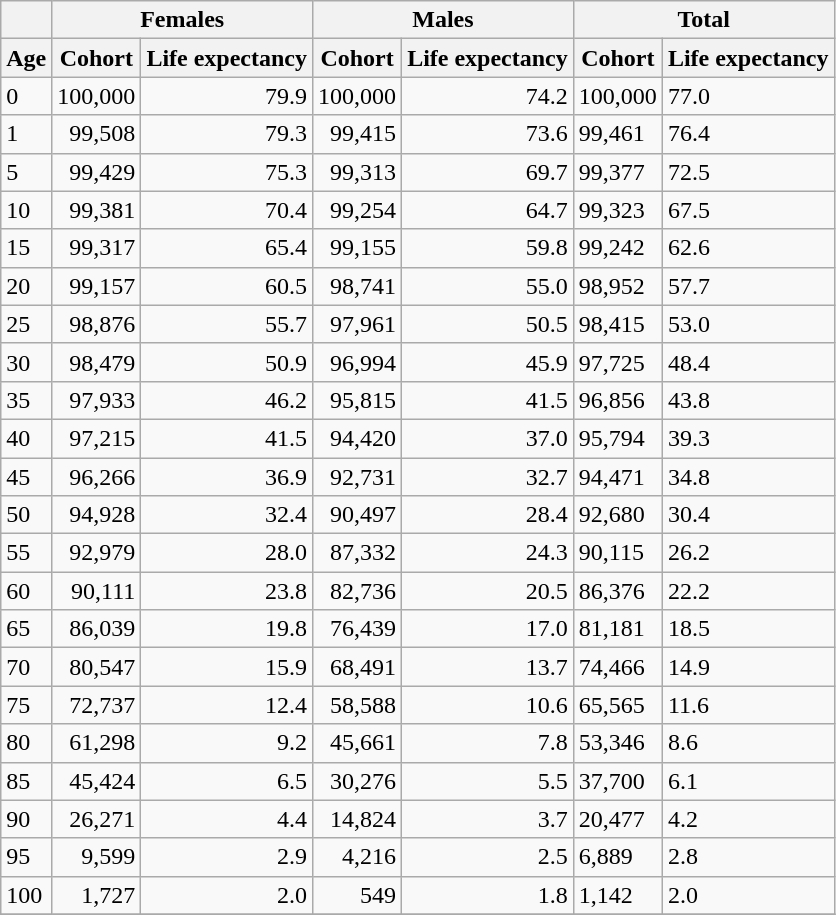<table class="wikitable">
<tr>
<th></th>
<th colspan = "2" align="center">Females</th>
<th colspan="2" align="center">Males</th>
<th colspan="2">Total</th>
</tr>
<tr>
<th>Age</th>
<th>Cohort</th>
<th>Life expectancy</th>
<th>Cohort</th>
<th>Life expectancy</th>
<th>Cohort</th>
<th>Life expectancy</th>
</tr>
<tr>
<td>0</td>
<td align="right">100,000</td>
<td align="right">79.9</td>
<td>100,000</td>
<td align="right">74.2</td>
<td>100,000</td>
<td>77.0</td>
</tr>
<tr>
<td>1</td>
<td align="right">99,508</td>
<td align="right">79.3</td>
<td align="right">99,415</td>
<td align="right">73.6</td>
<td>99,461</td>
<td>76.4</td>
</tr>
<tr>
<td>5</td>
<td align="right">99,429</td>
<td align="right">75.3</td>
<td align="right">99,313</td>
<td align="right">69.7</td>
<td>99,377</td>
<td>72.5</td>
</tr>
<tr>
<td>10</td>
<td align="right">99,381</td>
<td align="right">70.4</td>
<td align="right">99,254</td>
<td align="right">64.7</td>
<td>99,323</td>
<td>67.5</td>
</tr>
<tr>
<td>15</td>
<td align="right">99,317</td>
<td align="right">65.4</td>
<td align="right">99,155</td>
<td align="right">59.8</td>
<td>99,242</td>
<td>62.6</td>
</tr>
<tr>
<td>20</td>
<td align="right">99,157</td>
<td align="right">60.5</td>
<td align="right">98,741</td>
<td align="right">55.0</td>
<td>98,952</td>
<td>57.7</td>
</tr>
<tr>
<td>25</td>
<td align="right">98,876</td>
<td align="right">55.7</td>
<td align="right">97,961</td>
<td align="right">50.5</td>
<td>98,415</td>
<td>53.0</td>
</tr>
<tr>
<td>30</td>
<td align="right">98,479</td>
<td align="right">50.9</td>
<td align="right">96,994</td>
<td align="right">45.9</td>
<td>97,725</td>
<td>48.4</td>
</tr>
<tr>
<td>35</td>
<td align="right">97,933</td>
<td align="right">46.2</td>
<td align="right">95,815</td>
<td align="right">41.5</td>
<td>96,856</td>
<td>43.8</td>
</tr>
<tr>
<td>40</td>
<td align="right">97,215</td>
<td align="right">41.5</td>
<td align="right">94,420</td>
<td align="right">37.0</td>
<td>95,794</td>
<td>39.3</td>
</tr>
<tr>
<td>45</td>
<td align="right">96,266</td>
<td align="right">36.9</td>
<td align="right">92,731</td>
<td align="right">32.7</td>
<td>94,471</td>
<td>34.8</td>
</tr>
<tr>
<td>50</td>
<td align="right">94,928</td>
<td align="right">32.4</td>
<td align="right">90,497</td>
<td align="right">28.4</td>
<td>92,680</td>
<td>30.4</td>
</tr>
<tr>
<td>55</td>
<td align="right">92,979</td>
<td align="right">28.0</td>
<td align="right">87,332</td>
<td align="right">24.3</td>
<td>90,115</td>
<td>26.2</td>
</tr>
<tr>
<td>60</td>
<td align="right">90,111</td>
<td align="right">23.8</td>
<td align="right">82,736</td>
<td align="right">20.5</td>
<td>86,376</td>
<td>22.2</td>
</tr>
<tr>
<td>65</td>
<td align="right">86,039</td>
<td align="right">19.8</td>
<td align="right">76,439</td>
<td align="right">17.0</td>
<td>81,181</td>
<td>18.5</td>
</tr>
<tr>
<td>70</td>
<td align="right">80,547</td>
<td align="right">15.9</td>
<td align="right">68,491</td>
<td align="right">13.7</td>
<td>74,466</td>
<td>14.9</td>
</tr>
<tr>
<td>75</td>
<td align="right">72,737</td>
<td align="right">12.4</td>
<td align="right">58,588</td>
<td align="right">10.6</td>
<td>65,565</td>
<td>11.6</td>
</tr>
<tr>
<td>80</td>
<td align="right">61,298</td>
<td align="right">9.2</td>
<td align="right">45,661</td>
<td align="right">7.8</td>
<td>53,346</td>
<td>8.6</td>
</tr>
<tr>
<td>85</td>
<td align="right">45,424</td>
<td align="right">6.5</td>
<td align="right">30,276</td>
<td align="right">5.5</td>
<td>37,700</td>
<td>6.1</td>
</tr>
<tr>
<td>90</td>
<td align="right">26,271</td>
<td align="right">4.4</td>
<td align="right">14,824</td>
<td align="right">3.7</td>
<td>20,477</td>
<td>4.2</td>
</tr>
<tr>
<td>95</td>
<td align="right">9,599</td>
<td align="right">2.9</td>
<td align="right">4,216</td>
<td align="right">2.5</td>
<td>6,889</td>
<td>2.8</td>
</tr>
<tr>
<td>100</td>
<td align="right">1,727</td>
<td align="right">2.0</td>
<td align="right">549</td>
<td align="right">1.8</td>
<td>1,142</td>
<td>2.0</td>
</tr>
<tr>
</tr>
</table>
